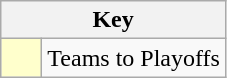<table class="wikitable" style="text-align: center;">
<tr>
<th colspan=2>Key</th>
</tr>
<tr>
<td style="background:#ffffcc; width:20px;"></td>
<td align=left>Teams to Playoffs</td>
</tr>
</table>
